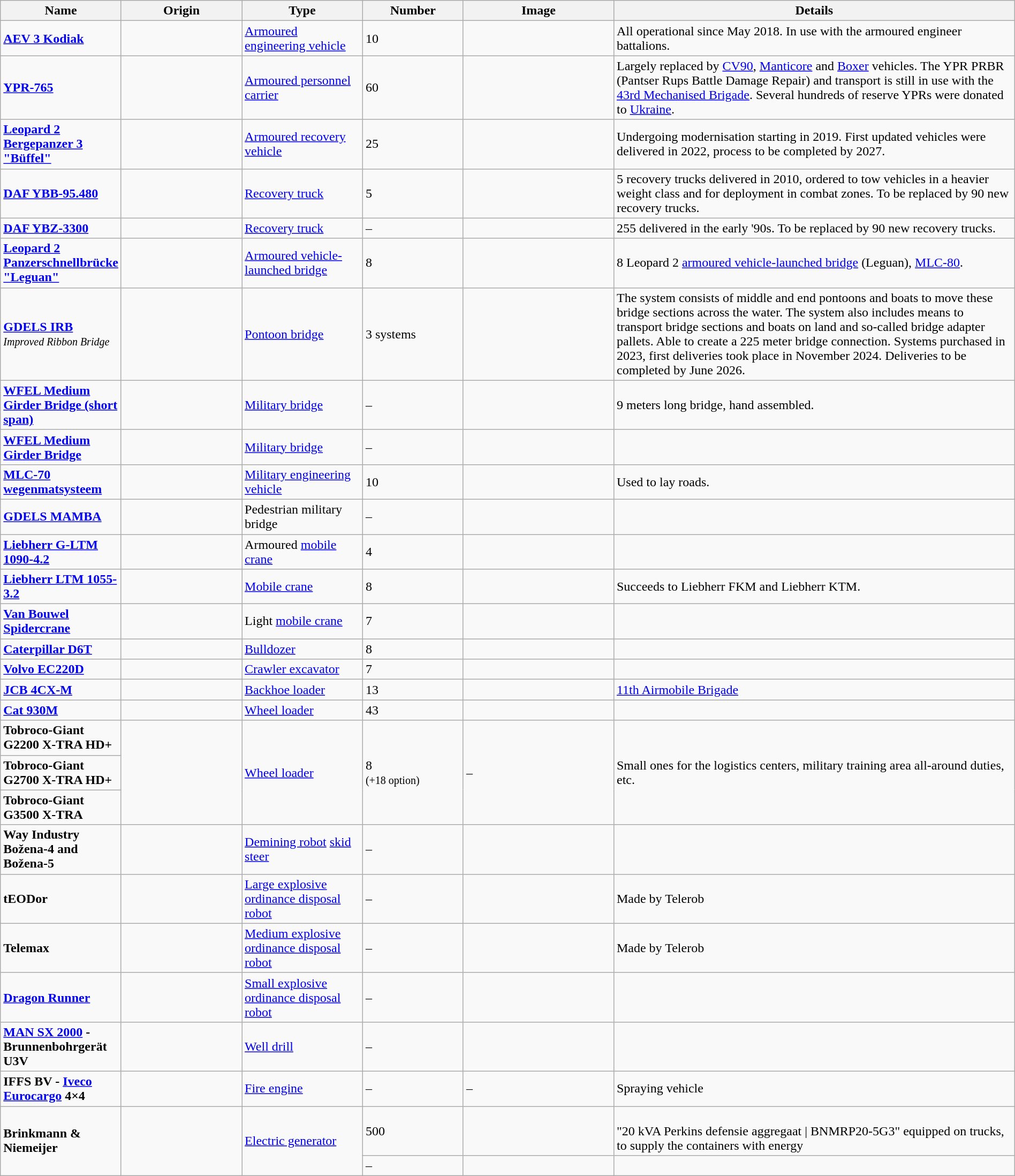<table class="wikitable" style="margin:auto; width:100%;">
<tr>
<th style="text-align: center; width:11%;">Name</th>
<th style="text-align: center; width:12%;">Origin</th>
<th style="text-align: center; width:12%;">Type</th>
<th style="text-align: center; width:10%;">Number</th>
<th style="text-align: center; width:15%;">Image</th>
<th style="text-align: center; width:40%;">Details</th>
</tr>
<tr>
<td><strong><a href='#'>AEV 3 Kodiak</a></strong></td>
<td><small></small><br><small></small></td>
<td><a href='#'>Armoured engineering vehicle</a></td>
<td>10</td>
<td></td>
<td>All operational since May 2018. In use with the armoured engineer battalions.</td>
</tr>
<tr>
<td><strong><a href='#'>YPR-765</a></strong></td>
<td><small></small></td>
<td><a href='#'>Armoured personnel carrier</a></td>
<td>60</td>
<td></td>
<td>Largely replaced by <a href='#'>CV90</a>, <a href='#'>Manticore</a> and <a href='#'>Boxer</a> vehicles. The YPR PRBR (Pantser Rups Battle Damage Repair) and transport is still in use with the <a href='#'>43rd Mechanised Brigade</a>. Several hundreds of reserve YPRs were donated to <a href='#'>Ukraine</a>.</td>
</tr>
<tr>
<td><strong><a href='#'>Leopard 2 Bergepanzer 3 "Büffel"</a></strong></td>
<td><small></small><br><small></small></td>
<td><a href='#'>Armoured recovery vehicle</a></td>
<td>25</td>
<td></td>
<td>Undergoing modernisation starting in 2019. First updated vehicles were delivered in 2022, process to be completed by 2027.<br></td>
</tr>
<tr>
<td><strong><a href='#'>DAF YBB-95.480</a></strong></td>
<td><small></small></td>
<td><a href='#'>Recovery truck</a></td>
<td>5</td>
<td></td>
<td>5 recovery trucks delivered in 2010, ordered to tow vehicles in a heavier weight class and for deployment in combat zones. To be replaced by 90 new recovery trucks.</td>
</tr>
<tr>
<td><strong><a href='#'>DAF YBZ-3300</a></strong></td>
<td><small></small></td>
<td><a href='#'>Recovery truck</a></td>
<td>–</td>
<td></td>
<td>255 delivered in the early '90s. To be replaced by 90 new recovery trucks.</td>
</tr>
<tr>
<td><strong><a href='#'>Leopard 2 Panzerschnellbrücke "Leguan"</a></strong></td>
<td><small></small></td>
<td><a href='#'>Armoured vehicle-launched bridge</a></td>
<td>8</td>
<td></td>
<td>8 Leopard 2 <a href='#'>armoured vehicle-launched bridge</a> (Leguan), <a href='#'>MLC-80</a>.</td>
</tr>
<tr>
<td><strong><a href='#'>GDELS IRB</a></strong><br><small><em>Improved Ribbon Bridge</em></small></td>
<td><small></small></td>
<td><a href='#'>Pontoon bridge</a></td>
<td>3 systems</td>
<td></td>
<td>The system consists of middle and end pontoons and boats to move these bridge sections across the water. The system also includes means to transport bridge sections and boats on land and so-called bridge adapter pallets. Able to create a 225 meter bridge connection. Systems purchased in 2023, first deliveries took place in November 2024. Deliveries to be completed by June 2026.</td>
</tr>
<tr>
<td><strong><a href='#'>WFEL Medium Girder Bridge (short span)</a></strong></td>
<td><small></small></td>
<td><a href='#'>Military bridge</a></td>
<td>–</td>
<td></td>
<td>9 meters long bridge, hand assembled.</td>
</tr>
<tr>
<td><strong><a href='#'>WFEL Medium Girder Bridge</a></strong></td>
<td><small></small></td>
<td><a href='#'>Military bridge</a></td>
<td>–</td>
<td></td>
<td></td>
</tr>
<tr>
<td><strong><a href='#'>MLC-70 wegenmatsysteem</a></strong></td>
<td><small></small><br><small></small></td>
<td><a href='#'>Military engineering vehicle</a></td>
<td>10</td>
<td></td>
<td>Used to lay roads.</td>
</tr>
<tr>
<td><strong><a href='#'>GDELS MAMBA</a></strong></td>
<td><small></small></td>
<td>Pedestrian military bridge</td>
<td>–</td>
<td></td>
<td></td>
</tr>
<tr>
<td><strong><a href='#'>Liebherr G-LTM 1090-4.2</a></strong></td>
<td><small></small><br><small></small></td>
<td>Armoured <a href='#'>mobile crane</a></td>
<td>4</td>
<td></td>
<td></td>
</tr>
<tr>
<td><strong><a href='#'>Liebherr LTM 1055-3.2</a></strong></td>
<td><small></small><br><small></small></td>
<td><a href='#'>Mobile crane</a></td>
<td>8</td>
<td></td>
<td>Succeeds to Liebherr FKM and Liebherr KTM.</td>
</tr>
<tr>
<td><strong><a href='#'>Van Bouwel Spidercrane</a></strong></td>
<td><small></small></td>
<td>Light <a href='#'>mobile crane</a></td>
<td>7</td>
<td></td>
<td></td>
</tr>
<tr>
<td><strong><a href='#'>Caterpillar D6T</a></strong></td>
<td><small></small></td>
<td><a href='#'>Bulldozer</a></td>
<td>8</td>
<td></td>
<td></td>
</tr>
<tr>
<td><strong><a href='#'>Volvo EC220D</a></strong></td>
<td><small></small></td>
<td><a href='#'>Crawler excavator</a></td>
<td>7</td>
<td></td>
<td></td>
</tr>
<tr>
<td><strong><a href='#'>JCB 4CX-M</a></strong></td>
<td><small></small><br><small></small></td>
<td><a href='#'>Backhoe loader</a></td>
<td>13</td>
<td></td>
<td><a href='#'>11th Airmobile Brigade</a></td>
</tr>
<tr>
<td><strong><a href='#'>Cat 930M</a></strong></td>
<td><small></small></td>
<td><a href='#'>Wheel loader</a></td>
<td>43</td>
<td></td>
<td></td>
</tr>
<tr>
<td><strong>Tobroco-Giant G2200 X-TRA HD+</strong></td>
<td rowspan="3"><small></small></td>
<td rowspan="3"><a href='#'>Wheel loader</a></td>
<td rowspan="3">8<br><small>(+18 option)</small></td>
<td rowspan="3">–</td>
<td rowspan="3">Small ones for the logistics centers, military training area all-around duties, etc.</td>
</tr>
<tr>
<td><strong>Tobroco-Giant G2700 X-TRA HD+</strong></td>
</tr>
<tr>
<td><strong>Tobroco-Giant G3500 X-TRA</strong></td>
</tr>
<tr>
<td><strong>Way Industry Božena-4 and Božena-5</strong></td>
<td><small></small></td>
<td><a href='#'>Demining robot</a> <a href='#'>skid steer</a></td>
<td>–</td>
<td></td>
<td></td>
</tr>
<tr>
<td><strong>tEODor</strong></td>
<td><small></small></td>
<td><a href='#'>Large explosive ordinance disposal robot</a></td>
<td>–</td>
<td></td>
<td>Made by Telerob</td>
</tr>
<tr>
<td><strong>Telemax</strong></td>
<td><small></small></td>
<td><a href='#'>Medium explosive ordinance disposal robot</a></td>
<td>–</td>
<td></td>
<td>Made by Telerob</td>
</tr>
<tr>
<td><strong><a href='#'>Dragon Runner</a></strong></td>
<td><small></small></td>
<td><a href='#'>Small explosive ordinance disposal robot</a></td>
<td>–</td>
<td></td>
<td></td>
</tr>
<tr>
<td><strong><a href='#'>MAN SX 2000</a> - Brunnenbohrgerät U3V</strong></td>
<td><small></small></td>
<td><a href='#'>Well drill</a></td>
<td>–</td>
<td></td>
<td></td>
</tr>
<tr>
<td><strong>IFFS BV - <a href='#'>Iveco Eurocargo</a> 4×4</strong></td>
<td><small></small></td>
<td><a href='#'>Fire engine</a></td>
<td>–</td>
<td>–</td>
<td>Spraying vehicle</td>
</tr>
<tr>
<td rowspan="2"><strong>Brinkmann & Niemeijer</strong></td>
<td rowspan="2"><small></small></td>
<td rowspan="2"><a href='#'>Electric generator</a></td>
<td>500</td>
<td></td>
<td><br>"20 kVA Perkins defensie aggregaat | BNMRP20-5G3" equipped on trucks, to supply the containers with energy</td>
</tr>
<tr>
<td>–</td>
<td></td>
<td></td>
</tr>
</table>
